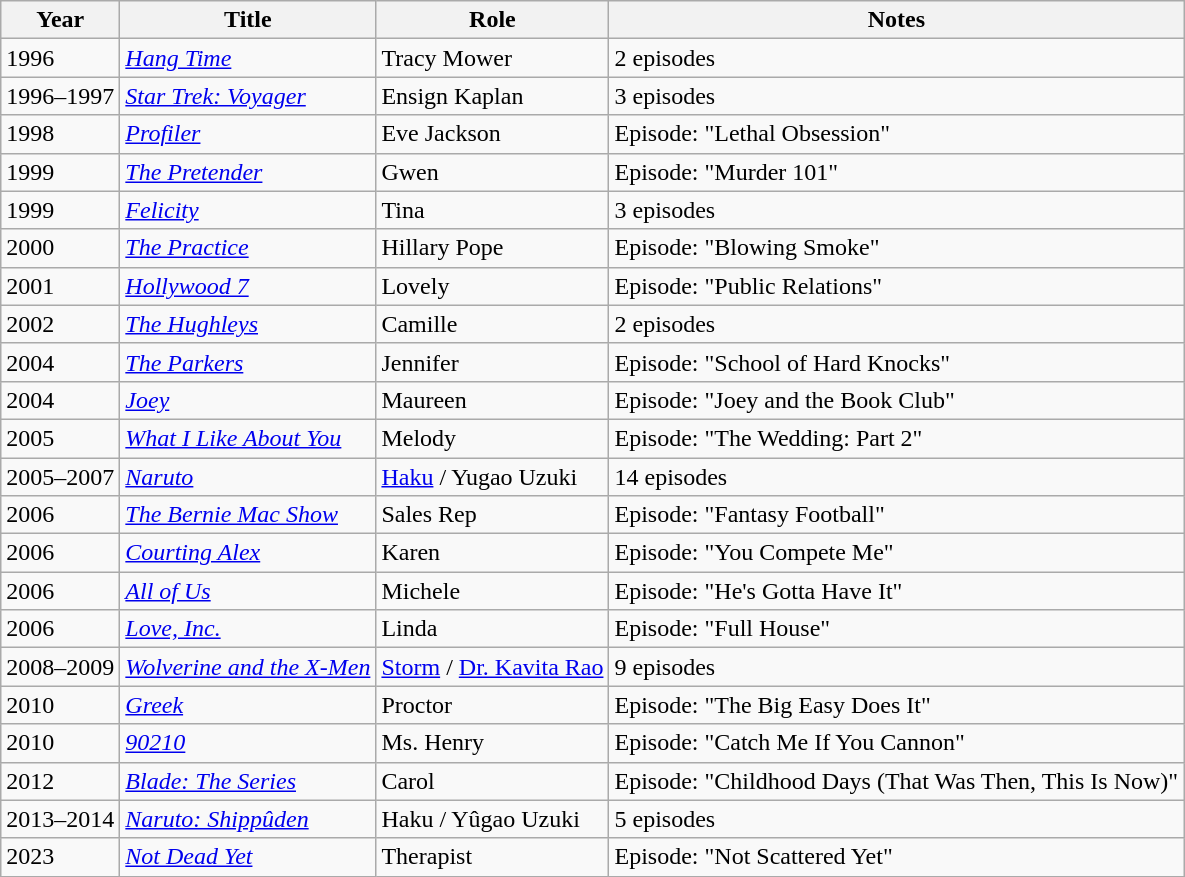<table class="wikitable sortable">
<tr>
<th>Year</th>
<th>Title</th>
<th>Role</th>
<th>Notes</th>
</tr>
<tr>
<td>1996</td>
<td><a href='#'><em>Hang Time</em></a></td>
<td>Tracy Mower</td>
<td>2 episodes</td>
</tr>
<tr>
<td>1996–1997</td>
<td><em><a href='#'>Star Trek: Voyager</a></em></td>
<td>Ensign Kaplan</td>
<td>3 episodes</td>
</tr>
<tr>
<td>1998</td>
<td><a href='#'><em>Profiler</em></a></td>
<td>Eve Jackson</td>
<td>Episode: "Lethal Obsession"</td>
</tr>
<tr>
<td>1999</td>
<td><a href='#'><em>The Pretender</em></a></td>
<td>Gwen</td>
<td>Episode: "Murder 101"</td>
</tr>
<tr>
<td>1999</td>
<td><a href='#'><em>Felicity</em></a></td>
<td>Tina</td>
<td>3 episodes</td>
</tr>
<tr>
<td>2000</td>
<td><em><a href='#'>The Practice</a></em></td>
<td>Hillary Pope</td>
<td>Episode: "Blowing Smoke"</td>
</tr>
<tr>
<td>2001</td>
<td><em><a href='#'>Hollywood 7</a></em></td>
<td>Lovely</td>
<td>Episode: "Public Relations"</td>
</tr>
<tr>
<td>2002</td>
<td><em><a href='#'>The Hughleys</a></em></td>
<td>Camille</td>
<td>2 episodes</td>
</tr>
<tr>
<td>2004</td>
<td><em><a href='#'>The Parkers</a></em></td>
<td>Jennifer</td>
<td>Episode: "School of Hard Knocks"</td>
</tr>
<tr>
<td>2004</td>
<td><a href='#'><em>Joey</em></a></td>
<td>Maureen</td>
<td>Episode: "Joey and the Book Club"</td>
</tr>
<tr>
<td>2005</td>
<td><a href='#'><em>What I Like About You</em></a></td>
<td>Melody</td>
<td>Episode: "The Wedding: Part 2"</td>
</tr>
<tr>
<td>2005–2007</td>
<td><em><a href='#'>Naruto</a></em></td>
<td><a href='#'>Haku</a> / Yugao Uzuki</td>
<td>14 episodes</td>
</tr>
<tr>
<td>2006</td>
<td><em><a href='#'>The Bernie Mac Show</a></em></td>
<td>Sales Rep</td>
<td>Episode: "Fantasy Football"</td>
</tr>
<tr>
<td>2006</td>
<td><em><a href='#'>Courting Alex</a></em></td>
<td>Karen</td>
<td>Episode: "You Compete Me"</td>
</tr>
<tr>
<td>2006</td>
<td><em><a href='#'>All of Us</a></em></td>
<td>Michele</td>
<td>Episode: "He's Gotta Have It"</td>
</tr>
<tr>
<td>2006</td>
<td><a href='#'><em>Love, Inc.</em></a></td>
<td>Linda</td>
<td>Episode: "Full House"</td>
</tr>
<tr>
<td>2008–2009</td>
<td><a href='#'><em>Wolverine and the X-Men</em></a></td>
<td><a href='#'>Storm</a> / <a href='#'>Dr. Kavita Rao</a></td>
<td>9 episodes</td>
</tr>
<tr>
<td>2010</td>
<td><a href='#'><em>Greek</em></a></td>
<td>Proctor</td>
<td>Episode: "The Big Easy Does It"</td>
</tr>
<tr>
<td>2010</td>
<td><a href='#'><em>90210</em></a></td>
<td>Ms. Henry</td>
<td>Episode: "Catch Me If You Cannon"</td>
</tr>
<tr>
<td>2012</td>
<td><em><a href='#'>Blade: The Series</a></em></td>
<td>Carol</td>
<td>Episode: "Childhood Days (That Was Then, This Is Now)"</td>
</tr>
<tr>
<td>2013–2014</td>
<td><em><a href='#'>Naruto: Shippûden</a></em></td>
<td>Haku / Yûgao Uzuki</td>
<td>5 episodes</td>
</tr>
<tr>
<td>2023</td>
<td><em><a href='#'>Not Dead Yet</a></em></td>
<td>Therapist</td>
<td>Episode: "Not Scattered Yet"</td>
</tr>
</table>
